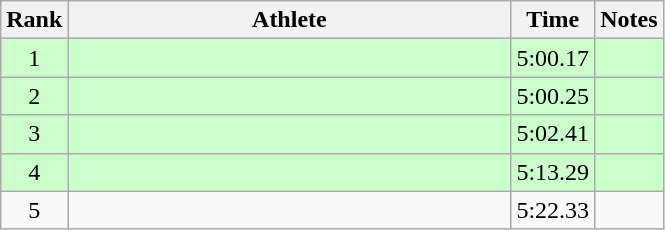<table class="wikitable" style="text-align:center">
<tr>
<th>Rank</th>
<th Style="width:18em">Athlete</th>
<th>Time</th>
<th>Notes</th>
</tr>
<tr style="background:#cfc">
<td>1</td>
<td style="text-align:left"></td>
<td>5:00.17</td>
<td></td>
</tr>
<tr style="background:#cfc">
<td>2</td>
<td style="text-align:left"></td>
<td>5:00.25</td>
<td></td>
</tr>
<tr style="background:#cfc">
<td>3</td>
<td style="text-align:left"></td>
<td>5:02.41</td>
<td></td>
</tr>
<tr style="background:#cfc">
<td>4</td>
<td style="text-align:left"></td>
<td>5:13.29</td>
<td></td>
</tr>
<tr>
<td>5</td>
<td style="text-align:left"></td>
<td>5:22.33</td>
<td></td>
</tr>
</table>
